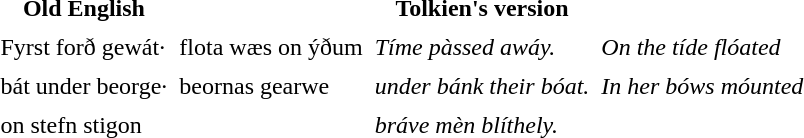<table border="0" cellpadding="3">
<tr>
<th>Old English</th>
<th></th>
<th>Tolkien's version</th>
<th></th>
</tr>
<tr>
<td>Fyrst forð gewát·</td>
<td>flota wæs on ýðum</td>
<td><em>Tíme pàssed awáy.</em></td>
<td><em>On the tíde  flóated</em></td>
</tr>
<tr>
<td>bát under beorge·</td>
<td>beornas gearwe</td>
<td><em>under bánk  their bóat.</em></td>
<td><em>In her bóws</em>  <em>móunted</em></td>
</tr>
<tr>
<td>on stefn stigon</td>
<td></td>
<td><em>bráve mèn  blíthely.</em></td>
<td></td>
</tr>
</table>
